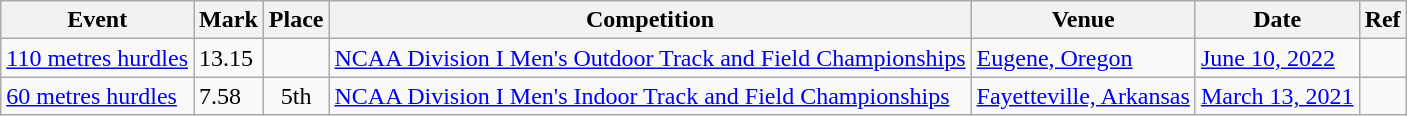<table class="wikitable">
<tr>
<th>Event</th>
<th>Mark</th>
<th>Place</th>
<th>Competition</th>
<th>Venue</th>
<th>Date</th>
<th>Ref</th>
</tr>
<tr>
<td><a href='#'>110 metres hurdles</a></td>
<td>13.15 </td>
<td style="text-align:center;"></td>
<td><a href='#'>NCAA Division I Men's Outdoor Track and Field Championships</a></td>
<td><a href='#'>Eugene, Oregon</a></td>
<td><a href='#'>June 10, 2022</a></td>
<td></td>
</tr>
<tr>
<td><a href='#'>60 metres hurdles</a></td>
<td>7.58</td>
<td style="text-align:center;">5th</td>
<td><a href='#'>NCAA Division I Men's Indoor Track and Field Championships</a></td>
<td><a href='#'>Fayetteville, Arkansas</a></td>
<td><a href='#'>March 13, 2021</a></td>
<td></td>
</tr>
</table>
